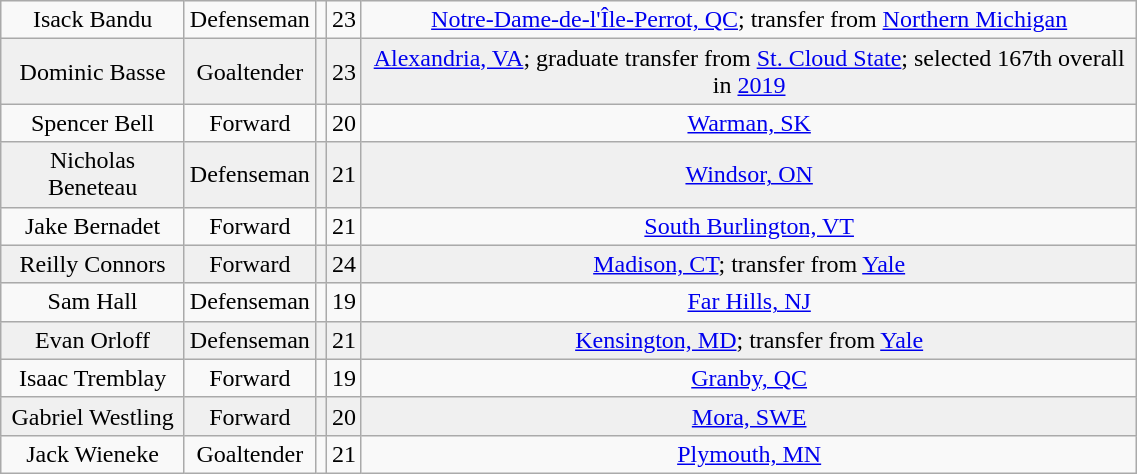<table class="wikitable" width="60%">
<tr align="center" bgcolor="">
<td>Isack Bandu</td>
<td>Defenseman</td>
<td></td>
<td>23</td>
<td><a href='#'>Notre-Dame-de-l'Île-Perrot, QC</a>; transfer from <a href='#'>Northern Michigan</a></td>
</tr>
<tr align="center" bgcolor="f0f0f0">
<td>Dominic Basse</td>
<td>Goaltender</td>
<td></td>
<td>23</td>
<td><a href='#'>Alexandria, VA</a>; graduate transfer from <a href='#'>St. Cloud State</a>; selected 167th overall in <a href='#'>2019</a></td>
</tr>
<tr align="center" bgcolor="">
<td>Spencer Bell</td>
<td>Forward</td>
<td></td>
<td>20</td>
<td><a href='#'>Warman, SK</a></td>
</tr>
<tr align="center" bgcolor="f0f0f0">
<td>Nicholas Beneteau</td>
<td>Defenseman</td>
<td></td>
<td>21</td>
<td><a href='#'>Windsor, ON</a></td>
</tr>
<tr align="center" bgcolor="">
<td>Jake Bernadet</td>
<td>Forward</td>
<td></td>
<td>21</td>
<td><a href='#'>South Burlington, VT</a></td>
</tr>
<tr align="center" bgcolor="f0f0f0">
<td>Reilly Connors</td>
<td>Forward</td>
<td></td>
<td>24</td>
<td><a href='#'>Madison, CT</a>; transfer from <a href='#'>Yale</a></td>
</tr>
<tr align="center" bgcolor="">
<td>Sam Hall</td>
<td>Defenseman</td>
<td></td>
<td>19</td>
<td><a href='#'>Far Hills, NJ</a></td>
</tr>
<tr align="center" bgcolor="f0f0f0">
<td>Evan Orloff</td>
<td>Defenseman</td>
<td></td>
<td>21</td>
<td><a href='#'>Kensington, MD</a>; transfer from <a href='#'>Yale</a></td>
</tr>
<tr align="center" bgcolor="">
<td>Isaac Tremblay</td>
<td>Forward</td>
<td></td>
<td>19</td>
<td><a href='#'>Granby, QC</a></td>
</tr>
<tr align="center" bgcolor="f0f0f0">
<td>Gabriel Westling</td>
<td>Forward</td>
<td></td>
<td>20</td>
<td><a href='#'>Mora, SWE</a></td>
</tr>
<tr align="center" bgcolor="">
<td>Jack Wieneke</td>
<td>Goaltender</td>
<td></td>
<td>21</td>
<td><a href='#'>Plymouth, MN</a></td>
</tr>
</table>
